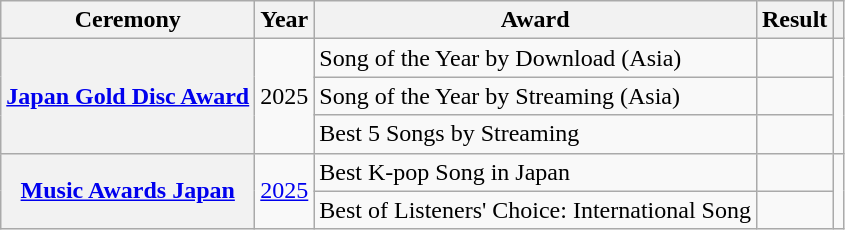<table class="wikitable plainrowheaders">
<tr>
<th scope="col">Ceremony</th>
<th scope="col">Year</th>
<th scope="col">Award</th>
<th scope="col">Result</th>
<th scope="col" class="unsortable"></th>
</tr>
<tr>
<th scope="row" rowspan="3"><a href='#'>Japan Gold Disc Award</a></th>
<td style="text-align:center" rowspan="3">2025</td>
<td>Song of the Year by Download (Asia)</td>
<td></td>
<td style="text-align:center" rowspan="3"></td>
</tr>
<tr>
<td>Song of the Year by Streaming (Asia)</td>
<td></td>
</tr>
<tr>
<td>Best 5 Songs by Streaming</td>
<td></td>
</tr>
<tr>
<th scope="row" rowspan="2"><a href='#'>Music Awards Japan</a></th>
<td style="text-align:center" rowspan="2"><a href='#'>2025</a></td>
<td>Best K-pop Song in Japan</td>
<td></td>
<td style="text-align:center" rowspan="2"></td>
</tr>
<tr>
<td style="text-align:left">Best of Listeners' Choice: International Song</td>
<td></td>
</tr>
</table>
